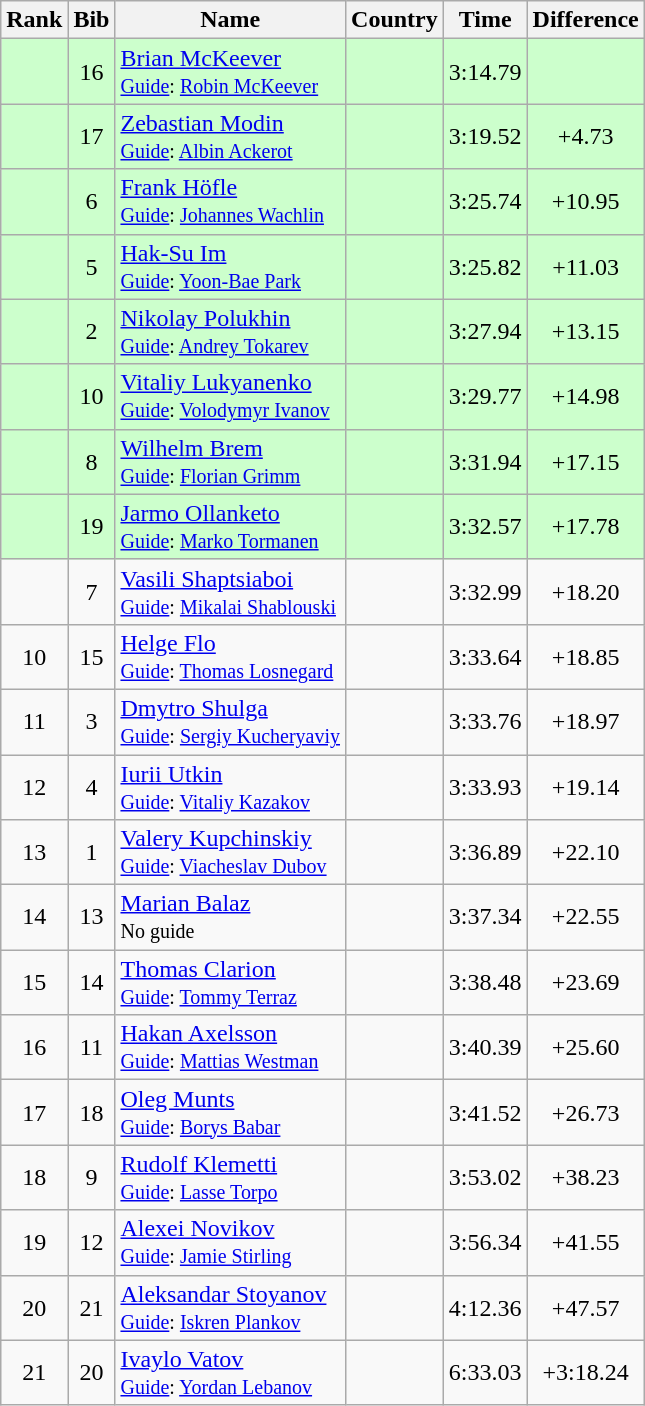<table class="wikitable sortable" style="text-align:center">
<tr>
<th>Rank</th>
<th>Bib</th>
<th>Name</th>
<th>Country</th>
<th>Time</th>
<th>Difference</th>
</tr>
<tr bgcolor="#ccffcc">
<td></td>
<td>16</td>
<td align=left><a href='#'>Brian McKeever</a><br><small><a href='#'>Guide</a>: <a href='#'>Robin McKeever</a></small></td>
<td align=left></td>
<td>3:14.79</td>
<td></td>
</tr>
<tr bgcolor="#ccffcc">
<td></td>
<td>17</td>
<td align=left><a href='#'>Zebastian Modin</a><br><small><a href='#'>Guide</a>: <a href='#'>Albin Ackerot</a></small></td>
<td align=left></td>
<td>3:19.52</td>
<td>+4.73</td>
</tr>
<tr bgcolor="#ccffcc">
<td></td>
<td>6</td>
<td align=left><a href='#'>Frank Höfle</a><br><small><a href='#'>Guide</a>: <a href='#'>Johannes Wachlin</a></small></td>
<td align=left></td>
<td>3:25.74</td>
<td>+10.95</td>
</tr>
<tr bgcolor="#ccffcc">
<td></td>
<td>5</td>
<td align=left><a href='#'>Hak-Su Im</a><br><small><a href='#'>Guide</a>: <a href='#'>Yoon-Bae Park</a></small></td>
<td align=left></td>
<td>3:25.82</td>
<td>+11.03</td>
</tr>
<tr bgcolor="#ccffcc">
<td></td>
<td>2</td>
<td align=left><a href='#'>Nikolay Polukhin</a><br><small><a href='#'>Guide</a>: <a href='#'>Andrey Tokarev</a></small></td>
<td align=left></td>
<td>3:27.94</td>
<td>+13.15</td>
</tr>
<tr bgcolor="#ccffcc">
<td></td>
<td>10</td>
<td align=left><a href='#'>Vitaliy Lukyanenko</a><br><small><a href='#'>Guide</a>: <a href='#'>Volodymyr Ivanov</a></small></td>
<td align=left></td>
<td>3:29.77</td>
<td>+14.98</td>
</tr>
<tr bgcolor="#ccffcc">
<td></td>
<td>8</td>
<td align=left><a href='#'>Wilhelm Brem</a><br><small><a href='#'>Guide</a>: <a href='#'>Florian Grimm</a></small></td>
<td align=left></td>
<td>3:31.94</td>
<td>+17.15</td>
</tr>
<tr bgcolor="#ccffcc">
<td></td>
<td>19</td>
<td align=left><a href='#'>Jarmo Ollanketo</a><br><small><a href='#'>Guide</a>: <a href='#'>Marko Tormanen</a></small></td>
<td align=left></td>
<td>3:32.57</td>
<td>+17.78</td>
</tr>
<tr>
<td></td>
<td>7</td>
<td align=left><a href='#'>Vasili Shaptsiaboi</a><br><small><a href='#'>Guide</a>: <a href='#'>Mikalai Shablouski</a></small></td>
<td align=left></td>
<td>3:32.99</td>
<td>+18.20</td>
</tr>
<tr>
<td>10</td>
<td>15</td>
<td align=left><a href='#'>Helge Flo</a><br><small><a href='#'>Guide</a>: <a href='#'>Thomas Losnegard</a></small></td>
<td align=left></td>
<td>3:33.64</td>
<td>+18.85</td>
</tr>
<tr>
<td>11</td>
<td>3</td>
<td align=left><a href='#'>Dmytro Shulga</a><br><small><a href='#'>Guide</a>: <a href='#'>Sergiy Kucheryaviy</a></small></td>
<td align=left></td>
<td>3:33.76</td>
<td>+18.97</td>
</tr>
<tr>
<td>12</td>
<td>4</td>
<td align=left><a href='#'>Iurii Utkin</a><br><small><a href='#'>Guide</a>: <a href='#'>Vitaliy Kazakov</a></small></td>
<td align=left></td>
<td>3:33.93</td>
<td>+19.14</td>
</tr>
<tr>
<td>13</td>
<td>1</td>
<td align=left><a href='#'>Valery Kupchinskiy</a><br><small><a href='#'>Guide</a>: <a href='#'>Viacheslav Dubov</a></small></td>
<td align=left></td>
<td>3:36.89</td>
<td>+22.10</td>
</tr>
<tr>
<td>14</td>
<td>13</td>
<td align=left><a href='#'>Marian Balaz</a><br><small>No guide</small></td>
<td align=left></td>
<td>3:37.34</td>
<td>+22.55</td>
</tr>
<tr>
<td>15</td>
<td>14</td>
<td align=left><a href='#'>Thomas Clarion</a><br><small><a href='#'>Guide</a>: <a href='#'>Tommy Terraz</a></small></td>
<td align=left></td>
<td>3:38.48</td>
<td>+23.69</td>
</tr>
<tr>
<td>16</td>
<td>11</td>
<td align=left><a href='#'>Hakan Axelsson</a><br><small><a href='#'>Guide</a>: <a href='#'>Mattias Westman</a></small></td>
<td align=left></td>
<td>3:40.39</td>
<td>+25.60</td>
</tr>
<tr>
<td>17</td>
<td>18</td>
<td align=left><a href='#'>Oleg Munts</a><br><small><a href='#'>Guide</a>: <a href='#'>Borys Babar</a></small></td>
<td align=left></td>
<td>3:41.52</td>
<td>+26.73</td>
</tr>
<tr>
<td>18</td>
<td>9</td>
<td align=left><a href='#'>Rudolf Klemetti</a><br><small><a href='#'>Guide</a>: <a href='#'>Lasse Torpo</a></small></td>
<td align=left></td>
<td>3:53.02</td>
<td>+38.23</td>
</tr>
<tr>
<td>19</td>
<td>12</td>
<td align=left><a href='#'>Alexei Novikov</a><br><small><a href='#'>Guide</a>: <a href='#'>Jamie Stirling</a></small></td>
<td align=left></td>
<td>3:56.34</td>
<td>+41.55</td>
</tr>
<tr>
<td>20</td>
<td>21</td>
<td align=left><a href='#'>Aleksandar Stoyanov</a><br><small><a href='#'>Guide</a>: <a href='#'>Iskren Plankov</a></small></td>
<td align=left></td>
<td>4:12.36</td>
<td>+47.57</td>
</tr>
<tr>
<td>21</td>
<td>20</td>
<td align=left><a href='#'>Ivaylo Vatov</a><br><small><a href='#'>Guide</a>: <a href='#'>Yordan Lebanov</a></small></td>
<td align=left></td>
<td>6:33.03</td>
<td>+3:18.24</td>
</tr>
</table>
